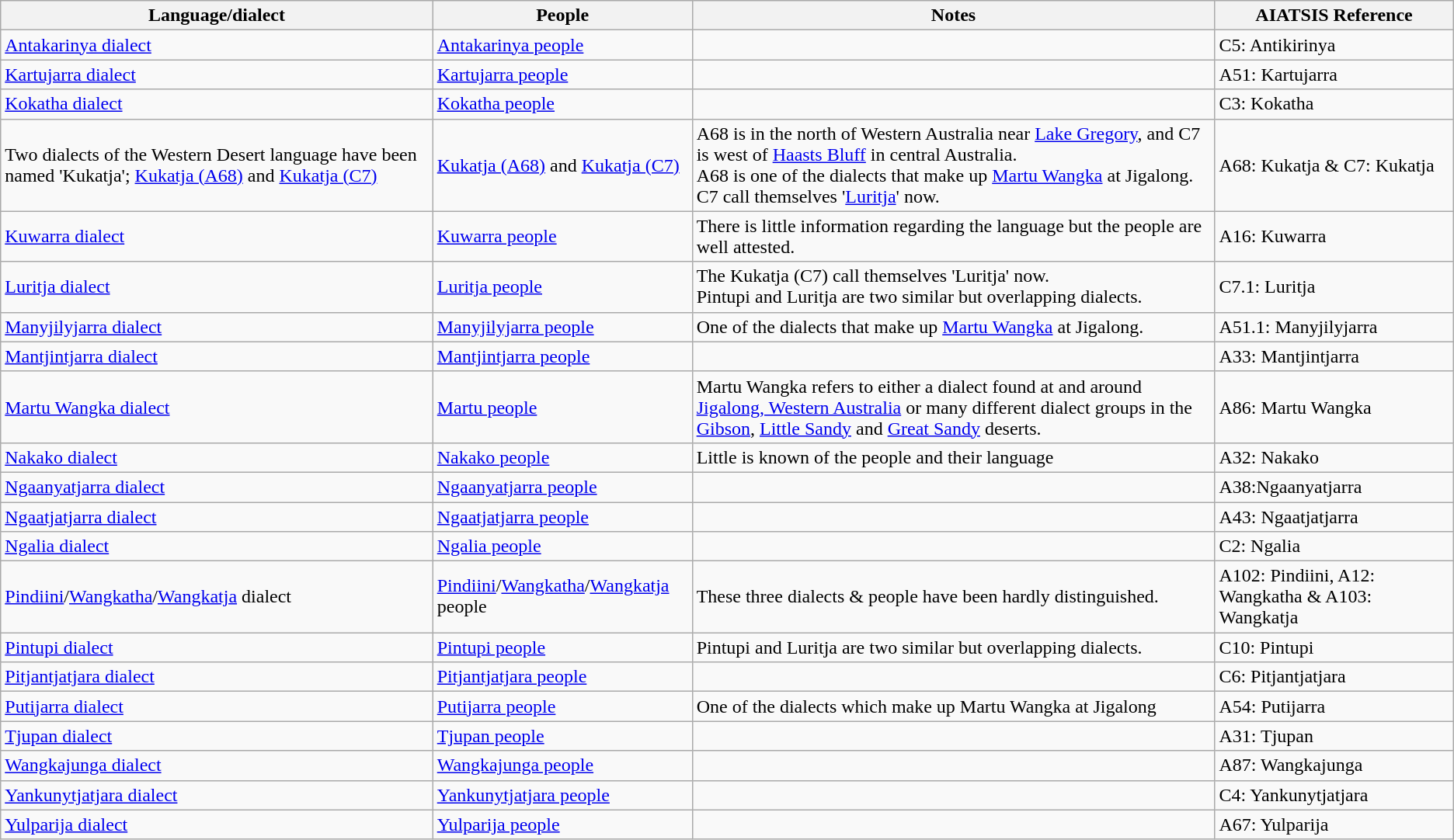<table class="wikitable collapsible sortable">
<tr>
<th>Language/dialect</th>
<th>People</th>
<th>Notes</th>
<th>AIATSIS Reference</th>
</tr>
<tr>
<td><a href='#'>Antakarinya dialect</a></td>
<td><a href='#'>Antakarinya people</a></td>
<td></td>
<td>C5: Antikirinya</td>
</tr>
<tr>
<td><a href='#'>Kartujarra dialect</a></td>
<td><a href='#'>Kartujarra people</a></td>
<td></td>
<td>A51: Kartujarra</td>
</tr>
<tr>
<td><a href='#'>Kokatha dialect</a></td>
<td><a href='#'>Kokatha people</a></td>
<td></td>
<td>C3: Kokatha</td>
</tr>
<tr>
<td>Two dialects of the Western Desert language have been named 'Kukatja'; <a href='#'>Kukatja (A68)</a> and <a href='#'>Kukatja (C7)</a></td>
<td><a href='#'>Kukatja (A68)</a> and <a href='#'>Kukatja (C7)</a></td>
<td>A68 is in the north of Western Australia near <a href='#'>Lake Gregory</a>, and C7 is west of <a href='#'>Haasts Bluff</a> in central Australia. <br> A68 is one of the dialects that make up <a href='#'>Martu Wangka</a> at Jigalong. <br> C7 call themselves '<a href='#'>Luritja</a>' now.</td>
<td>A68: Kukatja & C7: Kukatja</td>
</tr>
<tr>
<td><a href='#'>Kuwarra dialect</a></td>
<td><a href='#'>Kuwarra people</a></td>
<td>There is little information regarding the language but the people are well attested.</td>
<td>A16: Kuwarra</td>
</tr>
<tr>
<td><a href='#'>Luritja dialect</a></td>
<td><a href='#'>Luritja people</a></td>
<td>The Kukatja (C7) call themselves 'Luritja' now. <br> Pintupi and Luritja are two similar but overlapping dialects.</td>
<td>C7.1: Luritja</td>
</tr>
<tr>
<td><a href='#'>Manyjilyjarra dialect</a></td>
<td><a href='#'>Manyjilyjarra people</a></td>
<td>One of the dialects that make up <a href='#'>Martu Wangka</a> at Jigalong.</td>
<td>A51.1: Manyjilyjarra</td>
</tr>
<tr>
<td><a href='#'>Mantjintjarra dialect</a></td>
<td><a href='#'>Mantjintjarra people</a></td>
<td></td>
<td>A33: Mantjintjarra</td>
</tr>
<tr>
<td><a href='#'>Martu Wangka dialect</a></td>
<td><a href='#'>Martu people</a></td>
<td>Martu Wangka refers to either a dialect found at and around <a href='#'>Jigalong, Western Australia</a> or many different dialect groups in the <a href='#'>Gibson</a>, <a href='#'>Little Sandy</a> and <a href='#'>Great Sandy</a> deserts.</td>
<td>A86: Martu Wangka</td>
</tr>
<tr>
<td><a href='#'>Nakako dialect</a></td>
<td><a href='#'>Nakako people</a></td>
<td>Little is known of the people and their language</td>
<td>A32: Nakako</td>
</tr>
<tr>
<td><a href='#'>Ngaanyatjarra dialect</a></td>
<td><a href='#'>Ngaanyatjarra people</a></td>
<td></td>
<td>A38:Ngaanyatjarra</td>
</tr>
<tr>
<td><a href='#'>Ngaatjatjarra dialect</a></td>
<td><a href='#'>Ngaatjatjarra people</a></td>
<td></td>
<td>A43: Ngaatjatjarra</td>
</tr>
<tr>
<td><a href='#'>Ngalia dialect</a></td>
<td><a href='#'> Ngalia people</a></td>
<td></td>
<td>C2: Ngalia</td>
</tr>
<tr>
<td><a href='#'>Pindiini</a>/<a href='#'>Wangkatha</a>/<a href='#'>Wangkatja</a> dialect</td>
<td><a href='#'>Pindiini</a>/<a href='#'>Wangkatha</a>/<a href='#'>Wangkatja</a> people</td>
<td>These three dialects & people have been hardly distinguished.</td>
<td>A102: Pindiini, A12: Wangkatha & A103: Wangkatja</td>
</tr>
<tr>
<td><a href='#'>Pintupi dialect</a></td>
<td><a href='#'>Pintupi people</a></td>
<td>Pintupi and Luritja are two similar but overlapping dialects.</td>
<td>C10: Pintupi</td>
</tr>
<tr>
<td><a href='#'>Pitjantjatjara dialect</a></td>
<td><a href='#'>Pitjantjatjara people</a></td>
<td></td>
<td>C6: Pitjantjatjara</td>
</tr>
<tr>
<td><a href='#'>Putijarra dialect</a></td>
<td><a href='#'>Putijarra people</a></td>
<td>One of the dialects which make up Martu Wangka at Jigalong</td>
<td>A54: Putijarra</td>
</tr>
<tr>
<td><a href='#'>Tjupan dialect</a></td>
<td><a href='#'>Tjupan people</a></td>
<td></td>
<td>A31: Tjupan</td>
</tr>
<tr>
<td><a href='#'>Wangkajunga dialect</a></td>
<td><a href='#'>Wangkajunga people</a></td>
<td></td>
<td>A87: Wangkajunga</td>
</tr>
<tr>
<td><a href='#'>Yankunytjatjara dialect</a></td>
<td><a href='#'>Yankunytjatjara people</a></td>
<td></td>
<td>C4: Yankunytjatjara</td>
</tr>
<tr>
<td><a href='#'>Yulparija dialect</a></td>
<td><a href='#'>Yulparija people</a></td>
<td></td>
<td>A67: Yulparija</td>
</tr>
</table>
